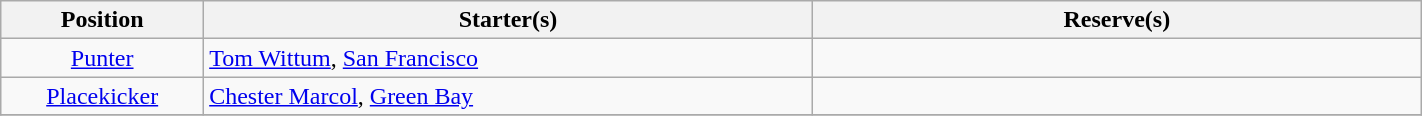<table class="wikitable" width=75%>
<tr>
<th width=10%>Position</th>
<th width=30%>Starter(s)</th>
<th width=30%>Reserve(s)</th>
</tr>
<tr>
<td align=center><a href='#'>Punter</a></td>
<td> <a href='#'>Tom Wittum</a>, <a href='#'>San Francisco</a></td>
<td></td>
</tr>
<tr>
<td align=center><a href='#'>Placekicker</a></td>
<td> <a href='#'>Chester Marcol</a>, <a href='#'>Green Bay</a></td>
<td></td>
</tr>
<tr>
</tr>
</table>
